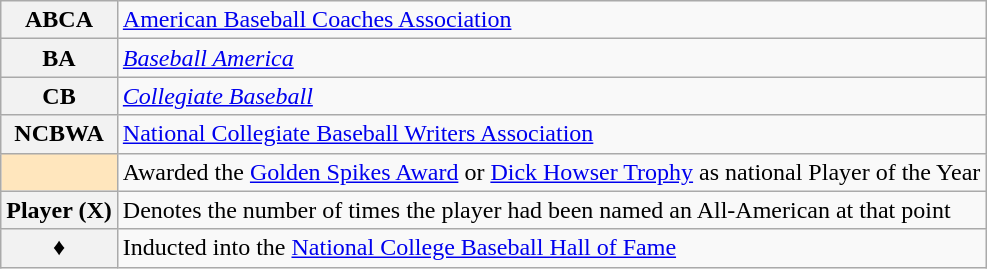<table class="wikitable">
<tr>
<th scope="row">ABCA</th>
<td><a href='#'>American Baseball Coaches Association</a></td>
</tr>
<tr>
<th scope="row">BA</th>
<td><em><a href='#'>Baseball America</a></em></td>
</tr>
<tr>
<th scope="row">CB</th>
<td><em><a href='#'>Collegiate Baseball</a></em></td>
</tr>
<tr>
<th scope="row">NCBWA</th>
<td><a href='#'>National Collegiate Baseball Writers Association</a></td>
</tr>
<tr>
<th scope="row" style="background:#ffe6bd;"></th>
<td>Awarded the <a href='#'>Golden Spikes Award</a> or <a href='#'>Dick Howser Trophy</a> as national Player of the Year</td>
</tr>
<tr>
<th scope="row">Player (X)</th>
<td>Denotes the number of times the player had been named an All-American at that point</td>
</tr>
<tr>
<th scope="row">♦</th>
<td>Inducted into the <a href='#'>National College Baseball Hall of Fame</a></td>
</tr>
</table>
